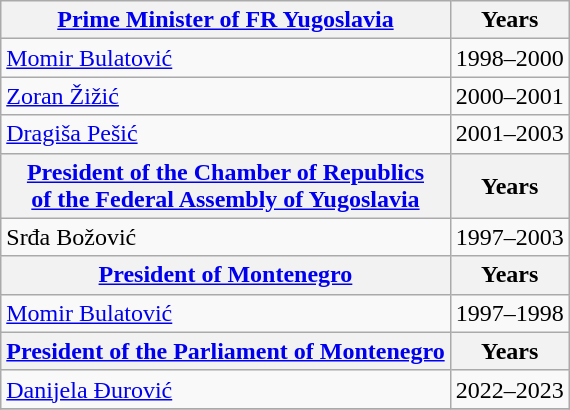<table class=wikitable>
<tr>
<th><a href='#'>Prime Minister of FR Yugoslavia</a></th>
<th>Years</th>
</tr>
<tr>
<td><a href='#'>Momir Bulatović</a></td>
<td>1998–2000</td>
</tr>
<tr>
<td><a href='#'>Zoran Žižić</a></td>
<td>2000–2001</td>
</tr>
<tr>
<td><a href='#'>Dragiša Pešić</a></td>
<td>2001–2003</td>
</tr>
<tr>
<th><a href='#'>President of the Chamber of Republics<br>of the Federal Assembly of Yugoslavia</a></th>
<th>Years</th>
</tr>
<tr>
<td>Srđa Božović</td>
<td>1997–2003</td>
</tr>
<tr>
<th><a href='#'>President of Montenegro</a></th>
<th>Years</th>
</tr>
<tr>
<td><a href='#'>Momir Bulatović</a></td>
<td>1997–1998</td>
</tr>
<tr>
<th><a href='#'>President of the Parliament of Montenegro</a></th>
<th>Years</th>
</tr>
<tr>
<td><a href='#'>Danijela Đurović</a></td>
<td>2022–2023</td>
</tr>
<tr>
</tr>
</table>
